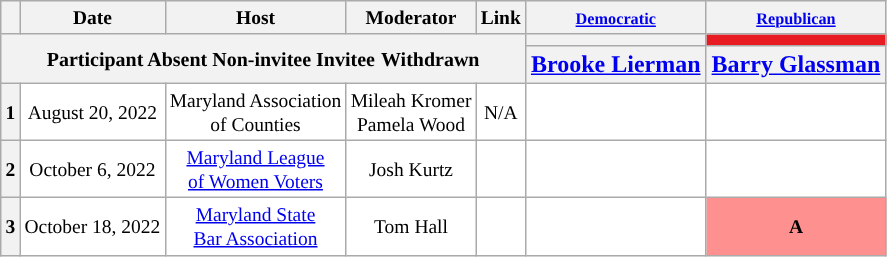<table class="wikitable mw-collapsible" style="text-align:center;">
<tr style="font-size:small;">
<th scope="col"></th>
<th scope="col">Date</th>
<th scope="col">Host</th>
<th scope="col">Moderator</th>
<th scope="col">Link</th>
<th scope="col"><small><a href='#'>Democratic</a></small></th>
<th scope="col"><small><a href='#'>Republican</a></small></th>
</tr>
<tr>
<th colspan="5" rowspan="2"> <small>Participant </small> <small>Absent </small> <small>Non-invitee </small> <small>Invitee</small>  <small>Withdrawn</small></th>
<th scope="col" style="background:"></th>
<th scope="col" style="background:#E81B23;"></th>
</tr>
<tr>
<th scope="col"><a href='#'>Brooke Lierman</a></th>
<th scope="col"><a href='#'>Barry Glassman</a></th>
</tr>
<tr style="background:#FFFFFF;font-size:small;">
<th scope="row">1</th>
<td style="white-space:nowrap;">August 20, 2022</td>
<td style="white-space:nowrap;">Maryland Association<br>of Counties</td>
<td style="white-space:nowrap;">Mileah Kromer<br>Pamela Wood</td>
<td style="white-space:nowrap;">N/A</td>
<td></td>
<td></td>
</tr>
<tr style="background:#FFFFFF;font-size:small;">
<th scope="row">2</th>
<td style="white-space:nowrap;">October 6, 2022</td>
<td style="white-space:nowrap;"><a href='#'>Maryland League<br>of Women Voters</a></td>
<td style="white-space:nowrap;">Josh Kurtz</td>
<td style="white-space:nowrap;"></td>
<td></td>
<td></td>
</tr>
<tr style="background:#FFFFFF;font-size:small;">
<th scope="row">3</th>
<td style="white-space:nowrap;">October 18, 2022</td>
<td style="white-space:nowrap;"><a href='#'>Maryland State<br>Bar Association</a></td>
<td style="white-space:nowrap;">Tom Hall</td>
<td style="white-space:nowrap;"></td>
<td></td>
<td style="background:#ff9090; color:black; text-align:center;"><strong>A</strong></td>
</tr>
</table>
